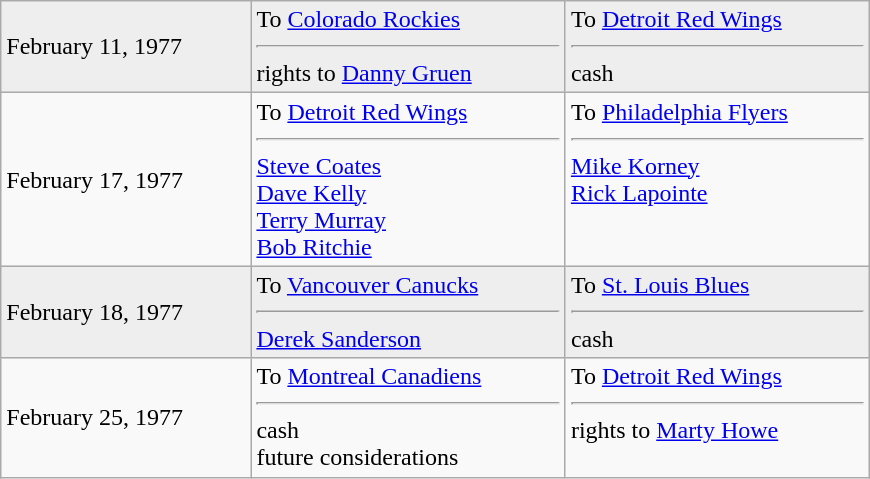<table class="wikitable" style="border:1px solid #999; width:580px;">
<tr style="background:#eee;">
<td>February 11, 1977</td>
<td valign="top">To <a href='#'>Colorado Rockies</a><hr>rights to <a href='#'>Danny Gruen</a></td>
<td valign="top">To <a href='#'>Detroit Red Wings</a><hr>cash</td>
</tr>
<tr>
<td>February 17, 1977</td>
<td valign="top">To <a href='#'>Detroit Red Wings</a><hr><a href='#'>Steve Coates</a><br><a href='#'>Dave Kelly</a><br><a href='#'>Terry Murray</a><br><a href='#'>Bob Ritchie</a></td>
<td valign="top">To <a href='#'>Philadelphia Flyers</a><hr><a href='#'>Mike Korney</a><br><a href='#'>Rick Lapointe</a></td>
</tr>
<tr style="background:#eee;">
<td>February 18, 1977</td>
<td valign="top">To <a href='#'>Vancouver Canucks</a><hr><a href='#'>Derek Sanderson</a></td>
<td valign="top">To <a href='#'>St. Louis Blues</a><hr>cash</td>
</tr>
<tr>
<td>February 25, 1977</td>
<td valign="top">To <a href='#'>Montreal Canadiens</a><hr>cash<br>future considerations</td>
<td valign="top">To <a href='#'>Detroit Red Wings</a><hr>rights to <a href='#'>Marty Howe</a></td>
</tr>
</table>
